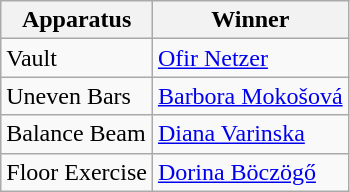<table class="wikitable sortable">
<tr>
<th>Apparatus</th>
<th>Winner</th>
</tr>
<tr>
<td>Vault</td>
<td> <a href='#'>Ofir Netzer</a></td>
</tr>
<tr>
<td>Uneven Bars</td>
<td> <a href='#'>Barbora Mokošová</a></td>
</tr>
<tr>
<td>Balance Beam</td>
<td> <a href='#'>Diana Varinska</a></td>
</tr>
<tr>
<td>Floor Exercise</td>
<td> <a href='#'>Dorina Böczögő</a></td>
</tr>
</table>
